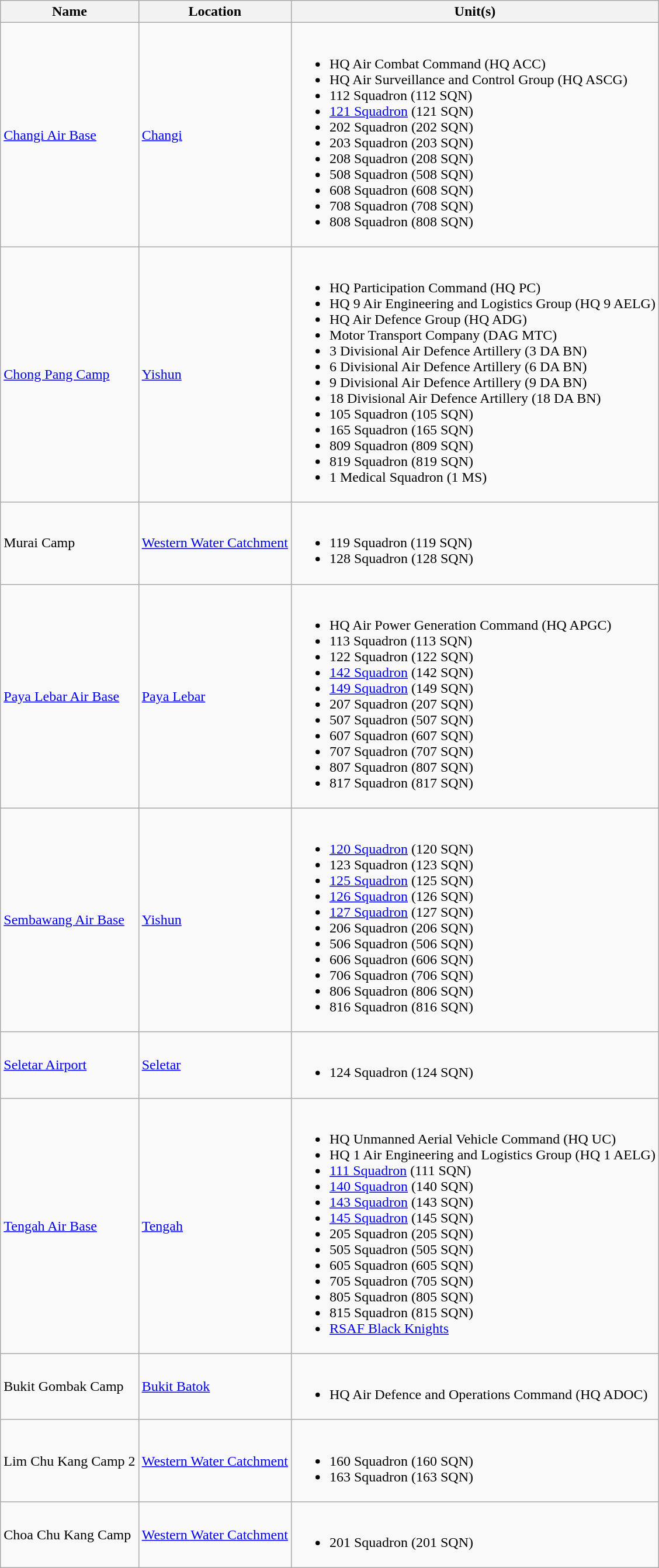<table class="wikitable sortable">
<tr>
<th>Name</th>
<th>Location</th>
<th class=unsortable>Unit(s)</th>
</tr>
<tr>
<td><a href='#'>Changi Air Base</a></td>
<td><a href='#'>Changi</a></td>
<td><br><ul><li>HQ Air Combat Command (HQ ACC)</li><li>HQ Air Surveillance and Control Group (HQ ASCG)</li><li>112 Squadron (112 SQN)</li><li><a href='#'>121 Squadron</a> (121 SQN)</li><li>202 Squadron (202 SQN)</li><li>203 Squadron (203 SQN)</li><li>208 Squadron (208 SQN)</li><li>508 Squadron (508 SQN)</li><li>608 Squadron (608 SQN)</li><li>708 Squadron (708 SQN)</li><li>808 Squadron (808 SQN)</li></ul></td>
</tr>
<tr>
<td><a href='#'>Chong Pang Camp</a></td>
<td><a href='#'>Yishun</a></td>
<td><br><ul><li>HQ Participation Command (HQ PC)</li><li>HQ 9 Air Engineering and Logistics Group (HQ 9 AELG)</li><li>HQ Air Defence Group (HQ ADG)</li><li>Motor Transport Company (DAG MTC)</li><li>3 Divisional Air Defence Artillery (3 DA BN)</li><li>6 Divisional Air Defence Artillery (6 DA BN)</li><li>9 Divisional Air Defence Artillery (9 DA BN)</li><li>18 Divisional Air Defence Artillery (18 DA BN)</li><li>105 Squadron (105 SQN)</li><li>165 Squadron (165 SQN)</li><li>809 Squadron (809 SQN)</li><li>819 Squadron (819 SQN)</li><li>1 Medical Squadron (1 MS)</li></ul></td>
</tr>
<tr>
<td>Murai Camp</td>
<td><a href='#'>Western Water Catchment</a></td>
<td><br><ul><li>119 Squadron (119 SQN)</li><li>128 Squadron (128 SQN)</li></ul></td>
</tr>
<tr>
<td><a href='#'>Paya Lebar Air Base</a></td>
<td><a href='#'>Paya Lebar</a></td>
<td><br><ul><li>HQ Air Power Generation Command (HQ APGC)</li><li>113 Squadron (113 SQN)</li><li>122 Squadron (122 SQN)</li><li><a href='#'>142 Squadron</a> (142 SQN)</li><li><a href='#'>149 Squadron</a> (149 SQN)</li><li>207 Squadron (207 SQN)</li><li>507 Squadron (507 SQN)</li><li>607 Squadron (607 SQN)</li><li>707 Squadron (707 SQN)</li><li>807 Squadron (807 SQN)</li><li>817 Squadron (817 SQN)</li></ul></td>
</tr>
<tr>
<td><a href='#'>Sembawang Air Base</a></td>
<td><a href='#'>Yishun</a></td>
<td><br><ul><li><a href='#'>120 Squadron</a> (120 SQN)</li><li>123 Squadron (123 SQN)</li><li><a href='#'>125 Squadron</a> (125 SQN)</li><li><a href='#'>126 Squadron</a> (126 SQN)</li><li><a href='#'>127 Squadron</a> (127 SQN)</li><li>206 Squadron (206 SQN)</li><li>506 Squadron (506 SQN)</li><li>606 Squadron (606 SQN)</li><li>706 Squadron (706 SQN)</li><li>806 Squadron (806 SQN)</li><li>816 Squadron (816 SQN)</li></ul></td>
</tr>
<tr>
<td><a href='#'>Seletar Airport</a></td>
<td><a href='#'>Seletar</a></td>
<td><br><ul><li>124 Squadron (124 SQN)</li></ul></td>
</tr>
<tr>
<td><a href='#'>Tengah Air Base</a></td>
<td><a href='#'>Tengah</a></td>
<td><br><ul><li>HQ Unmanned Aerial Vehicle Command (HQ UC)</li><li>HQ 1 Air Engineering and Logistics Group (HQ 1 AELG)</li><li><a href='#'>111 Squadron</a> (111 SQN)</li><li><a href='#'>140 Squadron</a> (140 SQN)</li><li><a href='#'>143 Squadron</a> (143 SQN)</li><li><a href='#'>145 Squadron</a> (145 SQN)</li><li>205 Squadron (205 SQN)</li><li>505 Squadron (505 SQN)</li><li>605 Squadron (605 SQN)</li><li>705 Squadron (705 SQN)</li><li>805 Squadron (805 SQN)</li><li>815 Squadron (815 SQN)</li><li><a href='#'>RSAF Black Knights</a></li></ul></td>
</tr>
<tr>
<td>Bukit Gombak Camp</td>
<td><a href='#'>Bukit Batok</a></td>
<td><br><ul><li>HQ Air Defence and Operations Command (HQ ADOC)</li></ul></td>
</tr>
<tr>
<td>Lim Chu Kang Camp 2</td>
<td><a href='#'>Western Water Catchment</a></td>
<td><br><ul><li>160 Squadron (160 SQN)</li><li>163 Squadron (163 SQN)</li></ul></td>
</tr>
<tr>
<td>Choa Chu Kang Camp</td>
<td><a href='#'>Western Water Catchment</a></td>
<td><br><ul><li>201 Squadron (201 SQN)</li></ul></td>
</tr>
</table>
